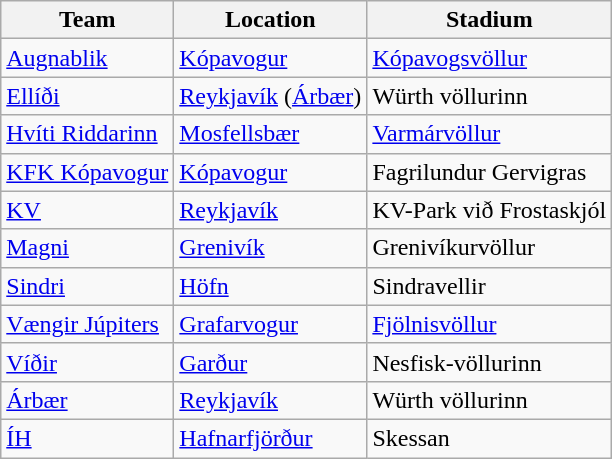<table class="wikitable sortable">
<tr>
<th>Team</th>
<th>Location</th>
<th>Stadium</th>
</tr>
<tr>
<td><a href='#'>Augnablik</a></td>
<td><a href='#'>Kópavogur</a></td>
<td><a href='#'>Kópavogsvöllur</a></td>
</tr>
<tr>
<td><a href='#'>Ellíði</a></td>
<td><a href='#'>Reykjavík</a> (<a href='#'>Árbær</a>)</td>
<td>Würth völlurinn</td>
</tr>
<tr>
<td><a href='#'>Hvíti Riddarinn</a></td>
<td><a href='#'>Mosfellsbær</a></td>
<td><a href='#'>Varmárvöllur</a></td>
</tr>
<tr>
<td><a href='#'>KFK Kópavogur</a></td>
<td><a href='#'>Kópavogur</a></td>
<td>Fagrilundur Gervigras</td>
</tr>
<tr>
<td><a href='#'>KV</a></td>
<td><a href='#'>Reykjavík</a></td>
<td>KV-Park við Frostaskjól</td>
</tr>
<tr>
<td><a href='#'>Magni</a></td>
<td><a href='#'>Grenivík</a></td>
<td>Grenivíkurvöllur</td>
</tr>
<tr>
<td><a href='#'>Sindri</a></td>
<td><a href='#'>Höfn</a></td>
<td>Sindravellir</td>
</tr>
<tr>
<td><a href='#'>Vængir Júpiters</a></td>
<td><a href='#'>Grafarvogur</a></td>
<td><a href='#'>Fjölnisvöllur</a></td>
</tr>
<tr>
<td><a href='#'>Víðir</a></td>
<td><a href='#'>Garður</a></td>
<td>Nesfisk-völlurinn</td>
</tr>
<tr>
<td><a href='#'>Árbær</a></td>
<td><a href='#'>Reykjavík</a></td>
<td>Würth völlurinn</td>
</tr>
<tr>
<td><a href='#'>ÍH</a></td>
<td><a href='#'>Hafnarfjörður</a></td>
<td>Skessan</td>
</tr>
</table>
